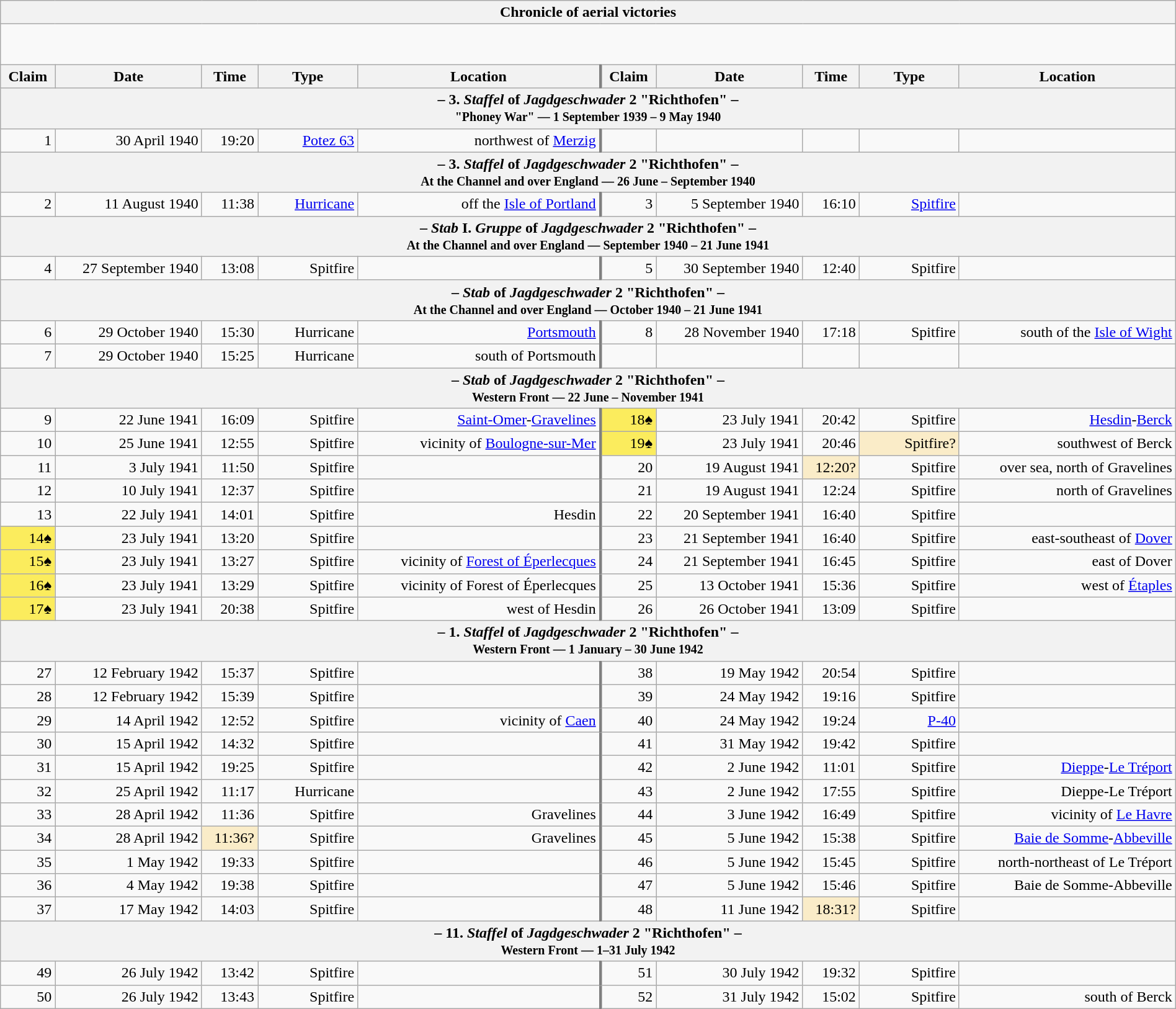<table class="wikitable plainrowheaders collapsible" style="margin-left: auto; margin-right: auto; border: none; text-align:right; width: 100%;">
<tr>
<th colspan="10">Chronicle of aerial victories</th>
</tr>
<tr>
<td colspan="10" style="text-align: left;"><br><br>
</td>
</tr>
<tr>
<th scope="col">Claim</th>
<th scope="col">Date</th>
<th scope="col">Time</th>
<th scope="col" width="100px">Type</th>
<th scope="col">Location</th>
<th scope="col" style="border-left: 3px solid grey;">Claim</th>
<th scope="col">Date</th>
<th scope="col">Time</th>
<th scope="col" width="100px">Type</th>
<th scope="col">Location</th>
</tr>
<tr>
<th colspan="10">– 3. <em>Staffel</em> of <em>Jagdgeschwader</em> 2 "Richthofen" –<br><small>"Phoney War" — 1 September 1939 – 9 May 1940</small></th>
</tr>
<tr>
<td>1</td>
<td>30 April 1940</td>
<td>19:20</td>
<td><a href='#'>Potez 63</a></td>
<td>northwest of <a href='#'>Merzig</a></td>
<td style="border-left: 3px solid grey;"></td>
<td></td>
<td></td>
<td></td>
<td></td>
</tr>
<tr>
<th colspan="10">– 3. <em>Staffel</em> of <em>Jagdgeschwader</em> 2 "Richthofen" –<br><small>At the Channel and over England — 26 June – September 1940</small></th>
</tr>
<tr>
<td>2</td>
<td>11 August 1940</td>
<td>11:38</td>
<td><a href='#'>Hurricane</a></td>
<td> off the <a href='#'>Isle of Portland</a></td>
<td style="border-left: 3px solid grey;">3</td>
<td>5 September 1940</td>
<td>16:10</td>
<td><a href='#'>Spitfire</a></td>
<td></td>
</tr>
<tr>
<th colspan="10">– <em>Stab</em> I. <em>Gruppe</em> of <em>Jagdgeschwader</em> 2 "Richthofen" –<br><small>At the Channel and over England — September 1940 – 21 June 1941</small></th>
</tr>
<tr>
<td>4</td>
<td>27 September 1940</td>
<td>13:08</td>
<td>Spitfire</td>
<td></td>
<td style="border-left: 3px solid grey;">5</td>
<td>30 September 1940</td>
<td>12:40</td>
<td>Spitfire</td>
<td></td>
</tr>
<tr>
<th colspan="10">– <em>Stab</em> of <em>Jagdgeschwader</em> 2 "Richthofen" –<br><small>At the Channel and over England — October 1940 – 21 June 1941</small></th>
</tr>
<tr>
<td>6</td>
<td>29 October 1940</td>
<td>15:30</td>
<td>Hurricane</td>
<td><a href='#'>Portsmouth</a></td>
<td style="border-left: 3px solid grey;">8</td>
<td>28 November 1940</td>
<td>17:18</td>
<td>Spitfire</td>
<td>south of the <a href='#'>Isle of Wight</a></td>
</tr>
<tr>
<td>7</td>
<td>29 October 1940</td>
<td>15:25</td>
<td>Hurricane</td>
<td>south of Portsmouth</td>
<td style="border-left: 3px solid grey;"></td>
<td></td>
<td></td>
<td></td>
<td></td>
</tr>
<tr>
<th colspan="10">– <em>Stab</em> of <em>Jagdgeschwader</em> 2 "Richthofen" –<br><small>Western Front — 22 June – November 1941</small></th>
</tr>
<tr>
<td>9</td>
<td>22 June 1941</td>
<td>16:09</td>
<td>Spitfire</td>
<td><a href='#'>Saint-Omer</a>-<a href='#'>Gravelines</a></td>
<td style="border-left: 3px solid grey; background:#fbec5d;">18♠</td>
<td>23 July 1941</td>
<td>20:42</td>
<td>Spitfire</td>
<td><a href='#'>Hesdin</a>-<a href='#'>Berck</a></td>
</tr>
<tr>
<td>10</td>
<td>25 June 1941</td>
<td>12:55</td>
<td>Spitfire</td>
<td>vicinity of <a href='#'>Boulogne-sur-Mer</a></td>
<td style="border-left: 3px solid grey; background:#fbec5d;">19♠</td>
<td>23 July 1941</td>
<td>20:46</td>
<td style="background:#faecc8">Spitfire?</td>
<td> southwest of Berck</td>
</tr>
<tr>
<td>11</td>
<td>3 July 1941</td>
<td>11:50</td>
<td>Spitfire</td>
<td></td>
<td style="border-left: 3px solid grey;">20</td>
<td>19 August 1941</td>
<td style="background:#faecc8">12:20?</td>
<td>Spitfire</td>
<td>over sea, north of Gravelines</td>
</tr>
<tr>
<td>12</td>
<td>10 July 1941</td>
<td>12:37</td>
<td>Spitfire</td>
<td></td>
<td style="border-left: 3px solid grey;">21</td>
<td>19 August 1941</td>
<td>12:24</td>
<td>Spitfire</td>
<td>north of Gravelines</td>
</tr>
<tr>
<td>13</td>
<td>22 July 1941</td>
<td>14:01</td>
<td>Spitfire</td>
<td>Hesdin</td>
<td style="border-left: 3px solid grey;">22</td>
<td>20 September 1941</td>
<td>16:40</td>
<td>Spitfire</td>
<td></td>
</tr>
<tr>
<td style="background:#fbec5d;">14♠</td>
<td>23 July 1941</td>
<td>13:20</td>
<td>Spitfire</td>
<td></td>
<td style="border-left: 3px solid grey;">23</td>
<td>21 September 1941</td>
<td>16:40</td>
<td>Spitfire</td>
<td> east-southeast of <a href='#'>Dover</a></td>
</tr>
<tr>
<td style="background:#fbec5d;">15♠</td>
<td>23 July 1941</td>
<td>13:27</td>
<td>Spitfire</td>
<td>vicinity of <a href='#'>Forest of Éperlecques</a></td>
<td style="border-left: 3px solid grey;">24</td>
<td>21 September 1941</td>
<td>16:45</td>
<td>Spitfire</td>
<td> east of Dover</td>
</tr>
<tr>
<td style="background:#fbec5d;">16♠</td>
<td>23 July 1941</td>
<td>13:29</td>
<td>Spitfire</td>
<td>vicinity of Forest of Éperlecques</td>
<td style="border-left: 3px solid grey;">25</td>
<td>13 October 1941</td>
<td>15:36</td>
<td>Spitfire</td>
<td> west of <a href='#'>Étaples</a></td>
</tr>
<tr>
<td style="background:#fbec5d;">17♠</td>
<td>23 July 1941</td>
<td>20:38</td>
<td>Spitfire</td>
<td>west of Hesdin</td>
<td style="border-left: 3px solid grey;">26</td>
<td>26 October 1941</td>
<td>13:09</td>
<td>Spitfire</td>
<td></td>
</tr>
<tr>
<th colspan="10">– 1. <em>Staffel</em> of <em>Jagdgeschwader</em> 2 "Richthofen" –<br><small>Western Front — 1 January – 30 June 1942</small></th>
</tr>
<tr>
<td>27</td>
<td>12 February 1942</td>
<td>15:37</td>
<td>Spitfire</td>
<td></td>
<td style="border-left: 3px solid grey;">38</td>
<td>19 May 1942</td>
<td>20:54</td>
<td>Spitfire</td>
<td></td>
</tr>
<tr>
<td>28</td>
<td>12 February 1942</td>
<td>15:39</td>
<td>Spitfire</td>
<td></td>
<td style="border-left: 3px solid grey;">39</td>
<td>24 May 1942</td>
<td>19:16</td>
<td>Spitfire</td>
<td></td>
</tr>
<tr>
<td>29</td>
<td>14 April 1942</td>
<td>12:52</td>
<td>Spitfire</td>
<td>vicinity of <a href='#'>Caen</a></td>
<td style="border-left: 3px solid grey;">40</td>
<td>24 May 1942</td>
<td>19:24</td>
<td><a href='#'>P-40</a></td>
<td></td>
</tr>
<tr>
<td>30</td>
<td>15 April 1942</td>
<td>14:32</td>
<td>Spitfire</td>
<td></td>
<td style="border-left: 3px solid grey;">41</td>
<td>31 May 1942</td>
<td>19:42</td>
<td>Spitfire</td>
<td></td>
</tr>
<tr>
<td>31</td>
<td>15 April 1942</td>
<td>19:25</td>
<td>Spitfire</td>
<td></td>
<td style="border-left: 3px solid grey;">42</td>
<td>2 June 1942</td>
<td>11:01</td>
<td>Spitfire</td>
<td><a href='#'>Dieppe</a>-<a href='#'>Le Tréport</a></td>
</tr>
<tr>
<td>32</td>
<td>25 April 1942</td>
<td>11:17</td>
<td>Hurricane</td>
<td></td>
<td style="border-left: 3px solid grey;">43</td>
<td>2 June 1942</td>
<td>17:55</td>
<td>Spitfire</td>
<td>Dieppe-Le Tréport</td>
</tr>
<tr>
<td>33</td>
<td>28 April 1942</td>
<td>11:36</td>
<td>Spitfire</td>
<td>Gravelines</td>
<td style="border-left: 3px solid grey;">44</td>
<td>3 June 1942</td>
<td>16:49</td>
<td>Spitfire</td>
<td>vicinity of <a href='#'>Le Havre</a></td>
</tr>
<tr>
<td>34</td>
<td>28 April 1942</td>
<td style="background:#faecc8">11:36?</td>
<td>Spitfire</td>
<td>Gravelines</td>
<td style="border-left: 3px solid grey;">45</td>
<td>5 June 1942</td>
<td>15:38</td>
<td>Spitfire</td>
<td><a href='#'>Baie de Somme</a>-<a href='#'>Abbeville</a></td>
</tr>
<tr>
<td>35</td>
<td>1 May 1942</td>
<td>19:33</td>
<td>Spitfire</td>
<td></td>
<td style="border-left: 3px solid grey;">46</td>
<td>5 June 1942</td>
<td>15:45</td>
<td>Spitfire</td>
<td> north-northeast of Le Tréport</td>
</tr>
<tr>
<td>36</td>
<td>4 May 1942</td>
<td>19:38</td>
<td>Spitfire</td>
<td></td>
<td style="border-left: 3px solid grey;">47</td>
<td>5 June 1942</td>
<td>15:46</td>
<td>Spitfire</td>
<td>Baie de Somme-Abbeville</td>
</tr>
<tr>
<td>37</td>
<td>17 May 1942</td>
<td>14:03</td>
<td>Spitfire</td>
<td></td>
<td style="border-left: 3px solid grey;">48</td>
<td>11 June 1942</td>
<td style="background:#faecc8">18:31?</td>
<td>Spitfire</td>
<td></td>
</tr>
<tr>
<th colspan="10">– 11. <em>Staffel</em> of <em>Jagdgeschwader</em> 2 "Richthofen" –<br><small>Western Front — 1–31 July 1942</small></th>
</tr>
<tr>
<td>49</td>
<td>26 July 1942</td>
<td>13:42</td>
<td>Spitfire</td>
<td></td>
<td style="border-left: 3px solid grey;">51</td>
<td>30 July 1942</td>
<td>19:32</td>
<td>Spitfire</td>
<td></td>
</tr>
<tr>
<td>50</td>
<td>26 July 1942</td>
<td>13:43</td>
<td>Spitfire</td>
<td></td>
<td style="border-left: 3px solid grey;">52</td>
<td>31 July 1942</td>
<td>15:02</td>
<td>Spitfire</td>
<td> south of Berck</td>
</tr>
</table>
